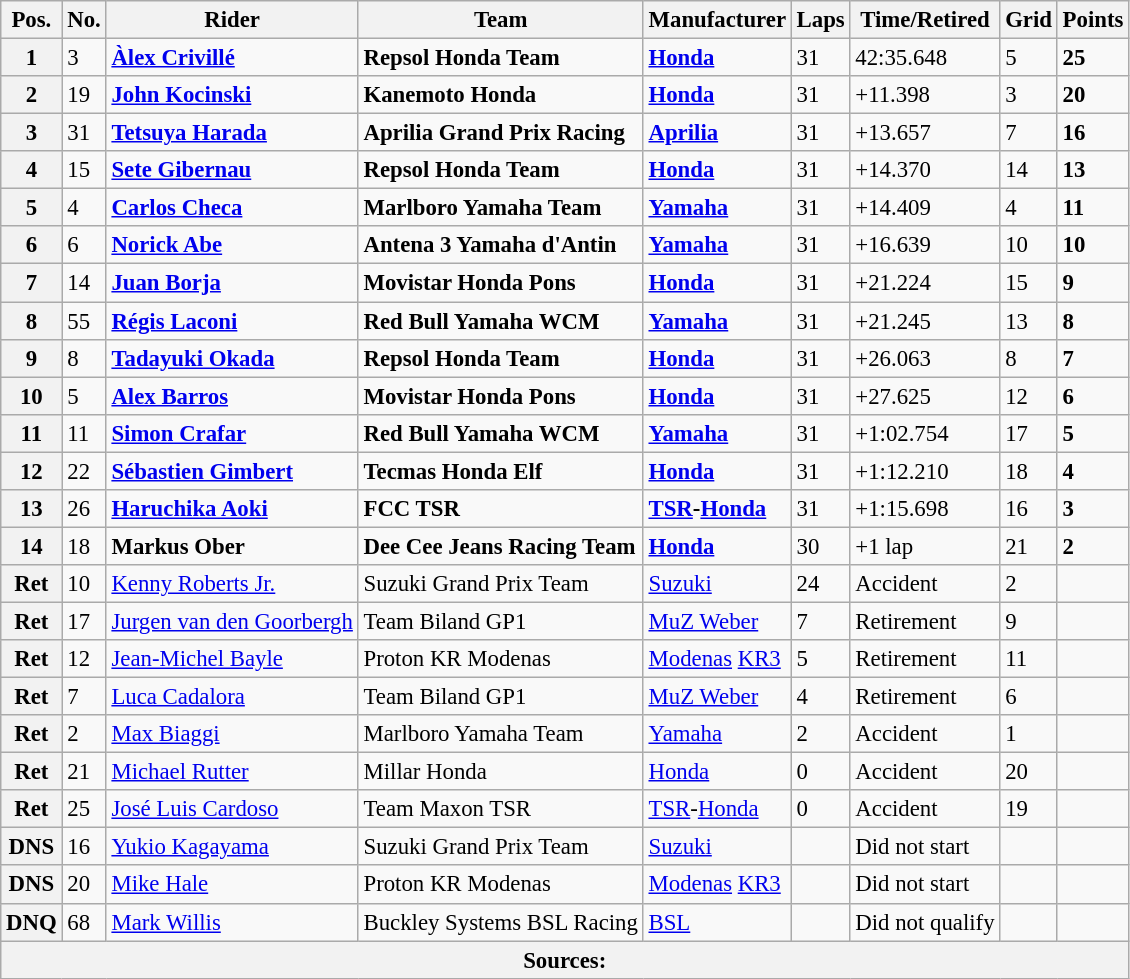<table class="wikitable" style="font-size: 95%;">
<tr>
<th>Pos.</th>
<th>No.</th>
<th>Rider</th>
<th>Team</th>
<th>Manufacturer</th>
<th>Laps</th>
<th>Time/Retired</th>
<th>Grid</th>
<th>Points</th>
</tr>
<tr>
<th>1</th>
<td>3</td>
<td> <strong><a href='#'>Àlex Crivillé</a></strong></td>
<td><strong>Repsol Honda Team</strong></td>
<td><strong><a href='#'>Honda</a></strong></td>
<td>31</td>
<td>42:35.648</td>
<td>5</td>
<td><strong>25</strong></td>
</tr>
<tr>
<th>2</th>
<td>19</td>
<td> <strong><a href='#'>John Kocinski</a></strong></td>
<td><strong>Kanemoto Honda</strong></td>
<td><strong><a href='#'>Honda</a></strong></td>
<td>31</td>
<td>+11.398</td>
<td>3</td>
<td><strong>20</strong></td>
</tr>
<tr>
<th>3</th>
<td>31</td>
<td> <strong><a href='#'>Tetsuya Harada</a></strong></td>
<td><strong>Aprilia Grand Prix Racing</strong></td>
<td><strong><a href='#'>Aprilia</a></strong></td>
<td>31</td>
<td>+13.657</td>
<td>7</td>
<td><strong>16</strong></td>
</tr>
<tr>
<th>4</th>
<td>15</td>
<td> <strong><a href='#'>Sete Gibernau</a></strong></td>
<td><strong>Repsol Honda Team</strong></td>
<td><strong><a href='#'>Honda</a></strong></td>
<td>31</td>
<td>+14.370</td>
<td>14</td>
<td><strong>13</strong></td>
</tr>
<tr>
<th>5</th>
<td>4</td>
<td> <strong><a href='#'>Carlos Checa</a></strong></td>
<td><strong>Marlboro Yamaha Team</strong></td>
<td><strong><a href='#'>Yamaha</a></strong></td>
<td>31</td>
<td>+14.409</td>
<td>4</td>
<td><strong>11</strong></td>
</tr>
<tr>
<th>6</th>
<td>6</td>
<td> <strong><a href='#'>Norick Abe</a></strong></td>
<td><strong>Antena 3 Yamaha d'Antin</strong></td>
<td><strong><a href='#'>Yamaha</a></strong></td>
<td>31</td>
<td>+16.639</td>
<td>10</td>
<td><strong>10</strong></td>
</tr>
<tr>
<th>7</th>
<td>14</td>
<td> <strong><a href='#'>Juan Borja</a></strong></td>
<td><strong>Movistar Honda Pons</strong></td>
<td><strong><a href='#'>Honda</a></strong></td>
<td>31</td>
<td>+21.224</td>
<td>15</td>
<td><strong>9</strong></td>
</tr>
<tr>
<th>8</th>
<td>55</td>
<td> <strong><a href='#'>Régis Laconi</a></strong></td>
<td><strong>Red Bull Yamaha WCM</strong></td>
<td><strong><a href='#'>Yamaha</a></strong></td>
<td>31</td>
<td>+21.245</td>
<td>13</td>
<td><strong>8</strong></td>
</tr>
<tr>
<th>9</th>
<td>8</td>
<td> <strong><a href='#'>Tadayuki Okada</a></strong></td>
<td><strong>Repsol Honda Team</strong></td>
<td><strong><a href='#'>Honda</a></strong></td>
<td>31</td>
<td>+26.063</td>
<td>8</td>
<td><strong>7</strong></td>
</tr>
<tr>
<th>10</th>
<td>5</td>
<td> <strong><a href='#'>Alex Barros</a></strong></td>
<td><strong>Movistar Honda Pons</strong></td>
<td><strong><a href='#'>Honda</a></strong></td>
<td>31</td>
<td>+27.625</td>
<td>12</td>
<td><strong>6</strong></td>
</tr>
<tr>
<th>11</th>
<td>11</td>
<td> <strong><a href='#'>Simon Crafar</a></strong></td>
<td><strong>Red Bull Yamaha WCM</strong></td>
<td><strong><a href='#'>Yamaha</a></strong></td>
<td>31</td>
<td>+1:02.754</td>
<td>17</td>
<td><strong>5</strong></td>
</tr>
<tr>
<th>12</th>
<td>22</td>
<td> <strong><a href='#'>Sébastien Gimbert</a></strong></td>
<td><strong>Tecmas Honda Elf</strong></td>
<td><strong><a href='#'>Honda</a></strong></td>
<td>31</td>
<td>+1:12.210</td>
<td>18</td>
<td><strong>4</strong></td>
</tr>
<tr>
<th>13</th>
<td>26</td>
<td> <strong><a href='#'>Haruchika Aoki</a></strong></td>
<td><strong>FCC TSR</strong></td>
<td><strong><a href='#'>TSR</a>-<a href='#'>Honda</a></strong></td>
<td>31</td>
<td>+1:15.698</td>
<td>16</td>
<td><strong>3</strong></td>
</tr>
<tr>
<th>14</th>
<td>18</td>
<td> <strong>Markus Ober</strong></td>
<td><strong>Dee Cee Jeans Racing Team</strong></td>
<td><strong><a href='#'>Honda</a></strong></td>
<td>30</td>
<td>+1 lap</td>
<td>21</td>
<td><strong>2</strong></td>
</tr>
<tr>
<th>Ret</th>
<td>10</td>
<td> <a href='#'>Kenny Roberts Jr.</a></td>
<td>Suzuki Grand Prix Team</td>
<td><a href='#'>Suzuki</a></td>
<td>24</td>
<td>Accident</td>
<td>2</td>
<td></td>
</tr>
<tr>
<th>Ret</th>
<td>17</td>
<td> <a href='#'>Jurgen van den Goorbergh</a></td>
<td>Team Biland GP1</td>
<td><a href='#'>MuZ Weber</a></td>
<td>7</td>
<td>Retirement</td>
<td>9</td>
<td></td>
</tr>
<tr>
<th>Ret</th>
<td>12</td>
<td> <a href='#'>Jean-Michel Bayle</a></td>
<td>Proton KR Modenas</td>
<td><a href='#'>Modenas</a> <a href='#'>KR3</a></td>
<td>5</td>
<td>Retirement</td>
<td>11</td>
<td></td>
</tr>
<tr>
<th>Ret</th>
<td>7</td>
<td> <a href='#'>Luca Cadalora</a></td>
<td>Team Biland GP1</td>
<td><a href='#'>MuZ Weber</a></td>
<td>4</td>
<td>Retirement</td>
<td>6</td>
<td></td>
</tr>
<tr>
<th>Ret</th>
<td>2</td>
<td> <a href='#'>Max Biaggi</a></td>
<td>Marlboro Yamaha Team</td>
<td><a href='#'>Yamaha</a></td>
<td>2</td>
<td>Accident</td>
<td>1</td>
<td></td>
</tr>
<tr>
<th>Ret</th>
<td>21</td>
<td> <a href='#'>Michael Rutter</a></td>
<td>Millar Honda</td>
<td><a href='#'>Honda</a></td>
<td>0</td>
<td>Accident</td>
<td>20</td>
<td></td>
</tr>
<tr>
<th>Ret</th>
<td>25</td>
<td> <a href='#'>José Luis Cardoso</a></td>
<td>Team Maxon TSR</td>
<td><a href='#'>TSR</a>-<a href='#'>Honda</a></td>
<td>0</td>
<td>Accident</td>
<td>19</td>
<td></td>
</tr>
<tr>
<th>DNS</th>
<td>16</td>
<td> <a href='#'>Yukio Kagayama</a></td>
<td>Suzuki Grand Prix Team</td>
<td><a href='#'>Suzuki</a></td>
<td></td>
<td>Did not start</td>
<td></td>
<td></td>
</tr>
<tr>
<th>DNS</th>
<td>20</td>
<td> <a href='#'>Mike Hale</a></td>
<td>Proton KR Modenas</td>
<td><a href='#'>Modenas</a> <a href='#'>KR3</a></td>
<td></td>
<td>Did not start</td>
<td></td>
<td></td>
</tr>
<tr>
<th>DNQ</th>
<td>68</td>
<td> <a href='#'>Mark Willis</a></td>
<td>Buckley Systems BSL Racing</td>
<td><a href='#'>BSL</a></td>
<td></td>
<td>Did not qualify</td>
<td></td>
<td></td>
</tr>
<tr>
<th colspan=9>Sources: </th>
</tr>
</table>
